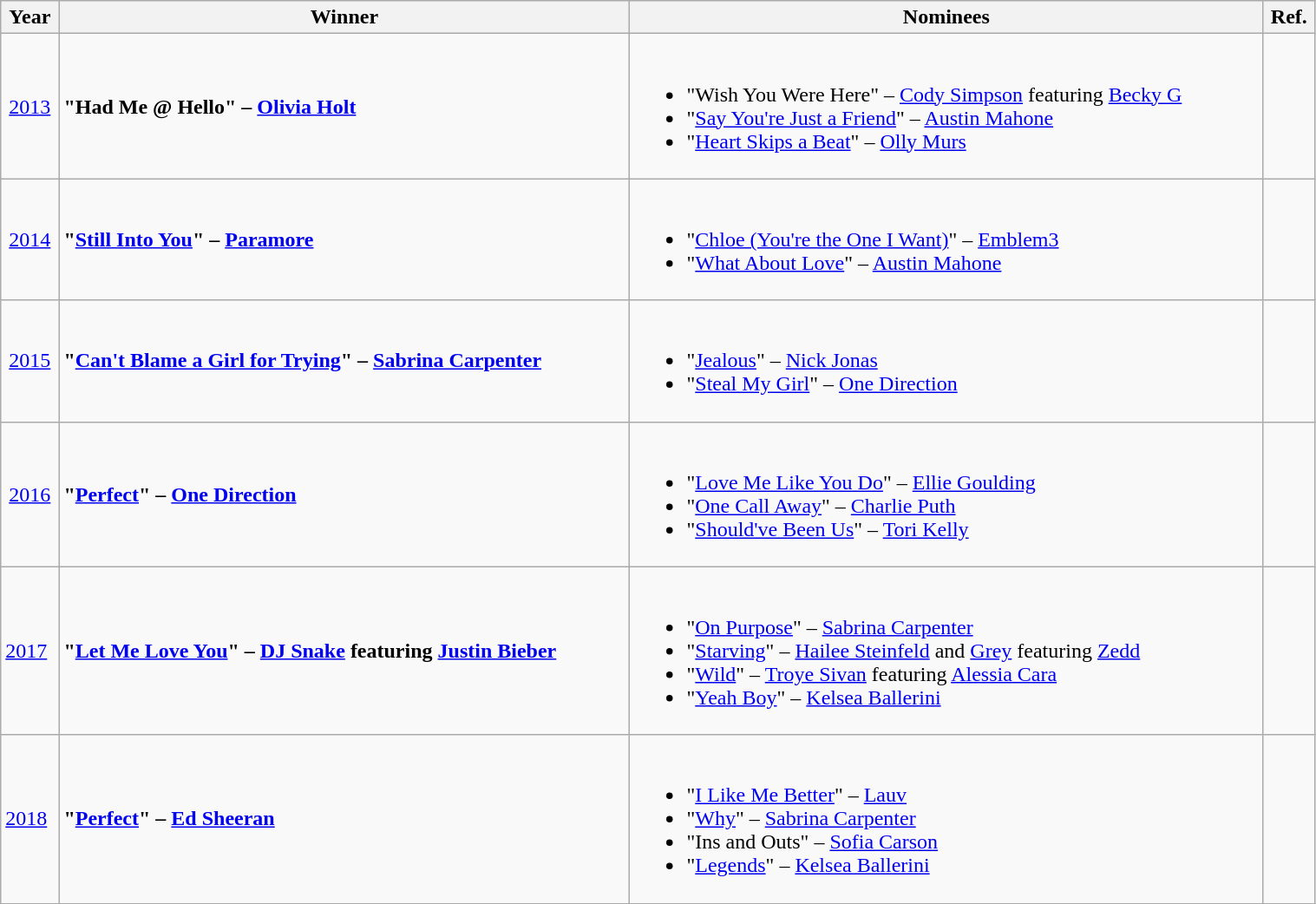<table class="wikitable" width=80%>
<tr>
<th>Year</th>
<th>Winner</th>
<th>Nominees</th>
<th>Ref.</th>
</tr>
<tr>
<td align="center"><a href='#'>2013</a></td>
<td><strong>"Had Me @ Hello" – <a href='#'>Olivia Holt</a></strong></td>
<td><br><ul><li>"Wish You Were Here" – <a href='#'>Cody Simpson</a> featuring <a href='#'>Becky G</a></li><li>"<a href='#'>Say You're Just a Friend</a>" – <a href='#'>Austin Mahone</a></li><li>"<a href='#'>Heart Skips a Beat</a>" – <a href='#'>Olly Murs</a></li></ul></td>
<td align="center"></td>
</tr>
<tr>
<td align="center"><a href='#'>2014</a></td>
<td><strong>"<a href='#'>Still Into You</a>" – <a href='#'>Paramore</a></strong></td>
<td><br><ul><li>"<a href='#'>Chloe (You're the One I Want)</a>" – <a href='#'>Emblem3</a></li><li>"<a href='#'>What About Love</a>" – <a href='#'>Austin Mahone</a></li></ul></td>
<td align="center"></td>
</tr>
<tr>
<td align="center"><a href='#'>2015</a></td>
<td><strong>"<a href='#'>Can't Blame a Girl for Trying</a>" – <a href='#'>Sabrina Carpenter</a></strong></td>
<td><br><ul><li>"<a href='#'>Jealous</a>" – <a href='#'>Nick Jonas</a></li><li>"<a href='#'>Steal My Girl</a>" – <a href='#'>One Direction</a></li></ul></td>
<td align="center"></td>
</tr>
<tr>
<td align="center"><a href='#'>2016</a></td>
<td><strong>"<a href='#'>Perfect</a>" – <a href='#'>One Direction</a></strong></td>
<td><br><ul><li>"<a href='#'>Love Me Like You Do</a>" – <a href='#'>Ellie Goulding</a></li><li>"<a href='#'>One Call Away</a>" – <a href='#'>Charlie Puth</a></li><li>"<a href='#'>Should've Been Us</a>" – <a href='#'>Tori Kelly</a></li></ul></td>
<td align="center"></td>
</tr>
<tr>
<td><a href='#'>2017</a></td>
<td><strong>"<a href='#'>Let Me Love You</a>" – <a href='#'>DJ Snake</a> featuring <a href='#'>Justin Bieber</a></strong></td>
<td><br><ul><li>"<a href='#'>On Purpose</a>" – <a href='#'>Sabrina Carpenter</a></li><li>"<a href='#'>Starving</a>" – <a href='#'>Hailee Steinfeld</a> and <a href='#'>Grey</a> featuring <a href='#'>Zedd</a></li><li>"<a href='#'>Wild</a>" – <a href='#'>Troye Sivan</a> featuring <a href='#'>Alessia Cara</a></li><li>"<a href='#'>Yeah Boy</a>" – <a href='#'>Kelsea Ballerini</a></li></ul></td>
<td></td>
</tr>
<tr>
<td><a href='#'>2018</a></td>
<td><strong>"<a href='#'>Perfect</a>" – <a href='#'>Ed Sheeran</a></strong></td>
<td><br><ul><li>"<a href='#'>I Like Me Better</a>" – <a href='#'>Lauv</a></li><li>"<a href='#'>Why</a>" – <a href='#'>Sabrina Carpenter</a></li><li>"Ins and Outs" – <a href='#'>Sofia Carson</a></li><li>"<a href='#'>Legends</a>" – <a href='#'>Kelsea Ballerini</a></li></ul></td>
<td></td>
</tr>
<tr>
</tr>
</table>
